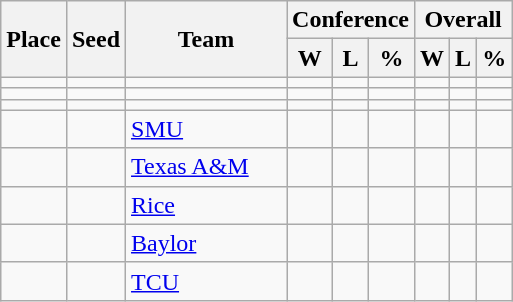<table class=wikitable>
<tr>
<th rowspan ="2">Place</th>
<th rowspan ="2">Seed</th>
<th rowspan ="2" width= "100pt">Team</th>
<th colspan = "3">Conference</th>
<th colspan ="3">Overall</th>
</tr>
<tr>
<th>W</th>
<th>L</th>
<th>%</th>
<th>W</th>
<th>L</th>
<th>%</th>
</tr>
<tr>
<td></td>
<td></td>
<td></td>
<td></td>
<td></td>
<td></td>
<td></td>
<td></td>
<td></td>
</tr>
<tr>
<td></td>
<td></td>
<td></td>
<td></td>
<td></td>
<td></td>
<td></td>
<td></td>
<td></td>
</tr>
<tr>
<td></td>
<td></td>
<td></td>
<td></td>
<td></td>
<td></td>
<td></td>
<td></td>
<td></td>
</tr>
<tr>
<td></td>
<td></td>
<td><a href='#'>SMU</a></td>
<td></td>
<td></td>
<td></td>
<td></td>
<td></td>
<td></td>
</tr>
<tr>
<td></td>
<td></td>
<td><a href='#'>Texas A&M</a></td>
<td></td>
<td></td>
<td></td>
<td></td>
<td></td>
<td></td>
</tr>
<tr>
<td></td>
<td></td>
<td><a href='#'>Rice</a></td>
<td></td>
<td></td>
<td></td>
<td></td>
<td></td>
<td></td>
</tr>
<tr>
<td></td>
<td></td>
<td><a href='#'>Baylor</a></td>
<td></td>
<td></td>
<td></td>
<td></td>
<td></td>
<td></td>
</tr>
<tr>
<td></td>
<td></td>
<td><a href='#'>TCU</a></td>
<td></td>
<td></td>
<td></td>
<td></td>
<td></td>
<td></td>
</tr>
</table>
